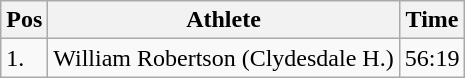<table class="wikitable">
<tr>
<th>Pos</th>
<th>Athlete</th>
<th>Time</th>
</tr>
<tr>
<td>1.</td>
<td>William Robertson (Clydesdale H.)</td>
<td>56:19</td>
</tr>
</table>
